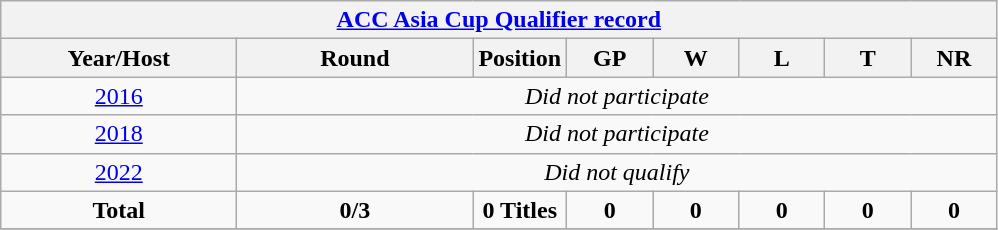<table class="wikitable" style="text-align: center;">
<tr>
<th colspan=8><a href='#'>ACC Asia Cup Qualifier record</a></th>
</tr>
<tr>
<th width=150>Year/Host</th>
<th width=150>Round</th>
<th width=50>Position</th>
<th width=50>GP</th>
<th width=50>W</th>
<th width=50>L</th>
<th width=50>T</th>
<th width=50>NR</th>
</tr>
<tr>
<td> <a href='#'>2016</a></td>
<td colspan="7" rowspan="1"><em>Did not participate</em></td>
</tr>
<tr>
<td> <a href='#'>2018</a></td>
<td colspan="7" rowspan="1"><em>Did not participate</em></td>
</tr>
<tr>
<td> <a href='#'>2022</a></td>
<td colspan="7" rowspan="1"><em>Did not qualify</em></td>
</tr>
<tr>
<td><strong>Total</strong></td>
<td><strong>0/3</strong></td>
<td><strong>0 Titles</strong></td>
<td><strong>0</strong></td>
<td><strong>0</strong></td>
<td><strong>0</strong></td>
<td><strong>0</strong></td>
<td><strong>0</strong></td>
</tr>
<tr>
</tr>
</table>
